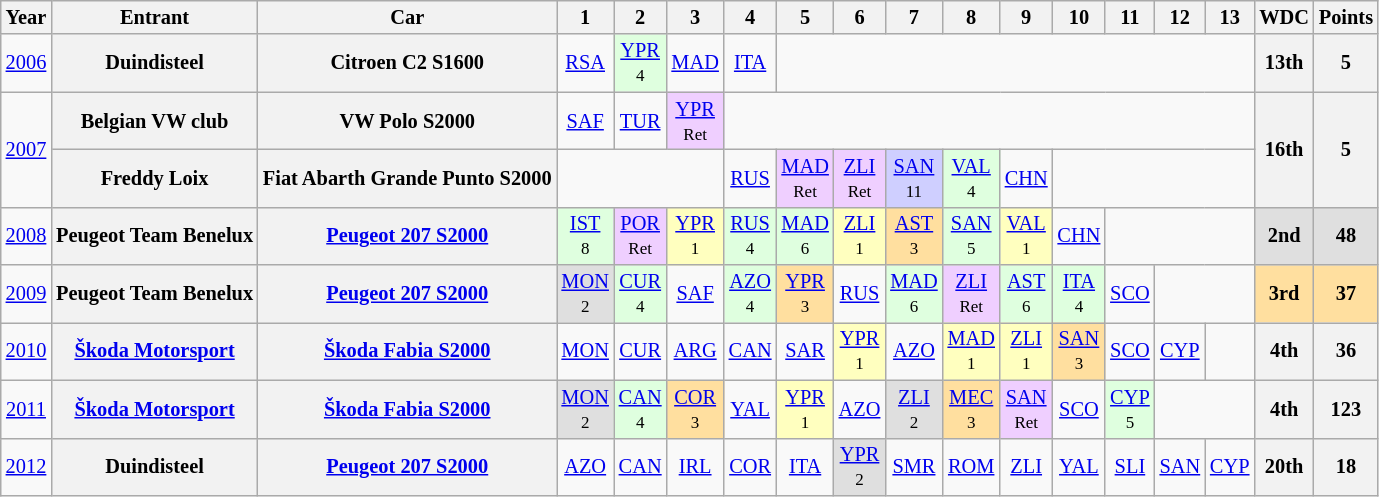<table class="wikitable" border="1" style="text-align:center; font-size:85%;">
<tr>
<th>Year</th>
<th>Entrant</th>
<th>Car</th>
<th>1</th>
<th>2</th>
<th>3</th>
<th>4</th>
<th>5</th>
<th>6</th>
<th>7</th>
<th>8</th>
<th>9</th>
<th>10</th>
<th>11</th>
<th>12</th>
<th>13</th>
<th>WDC</th>
<th>Points</th>
</tr>
<tr>
<td><a href='#'>2006</a></td>
<th nowrap> Duindisteel</th>
<th nowrap>Citroen C2 S1600</th>
<td><a href='#'>RSA</a></td>
<td style="background:#dfffdf;"><a href='#'>YPR</a><br><small>4</small></td>
<td><a href='#'>MAD</a></td>
<td><a href='#'>ITA</a></td>
<td colspan=9></td>
<th>13th</th>
<th>5</th>
</tr>
<tr>
<td rowspan="2"><a href='#'>2007</a></td>
<th nowrap> Belgian VW club</th>
<th nowrap>VW Polo S2000</th>
<td><a href='#'>SAF</a></td>
<td><a href='#'>TUR</a></td>
<td style="background:#EFCFFF;"><a href='#'>YPR</a><br><small>Ret</small></td>
<td colspan=10></td>
<th rowspan=2>16th</th>
<th rowspan=2>5</th>
</tr>
<tr>
<th nowrap>Freddy Loix</th>
<th nowrap>Fiat Abarth Grande Punto S2000</th>
<td colspan=3></td>
<td><a href='#'>RUS</a></td>
<td style="background:#EFCFFF;"><a href='#'>MAD</a><br><small>Ret</small></td>
<td style="background:#EFCFFF;"><a href='#'>ZLI</a><br><small>Ret</small></td>
<td style="background:#CFCFFF;"><a href='#'>SAN</a><br><small>11</small></td>
<td style="background:#DFFFDF;"><a href='#'>VAL</a><br><small>4</small></td>
<td><a href='#'>CHN</a></td>
<td colspan=4></td>
</tr>
<tr>
<td><a href='#'>2008</a></td>
<th nowrap>Peugeot Team Benelux</th>
<th nowrap><a href='#'>Peugeot 207 S2000</a></th>
<td style="background:#DFFFDF;"><a href='#'>IST</a><br><small>8</small></td>
<td style="background:#EFCFFF;"><a href='#'>POR</a><br><small>Ret</small></td>
<td style="background:#FFFFBF;"><a href='#'>YPR</a><br><small>1</small></td>
<td style="background:#DFFFDF;"><a href='#'>RUS</a><br><small>4</small></td>
<td style="background:#DFFFDF;"><a href='#'>MAD</a><br><small>6</small></td>
<td style="background:#FFFFBF;"><a href='#'>ZLI</a><br><small>1</small></td>
<td style="background:#ffdf9f;"><a href='#'>AST</a><br><small>3</small></td>
<td style="background:#DFFFDF;"><a href='#'>SAN</a><br><small>5</small></td>
<td style="background:#FFFFBF;"><a href='#'>VAL</a><br><small>1</small></td>
<td><a href='#'>CHN</a></td>
<td colspan=3></td>
<td style="background:#DFDFDF;"><strong>2nd</strong></td>
<td style="background:#DFDFDF;"><strong>48</strong></td>
</tr>
<tr>
<td><a href='#'>2009</a></td>
<th nowrap>Peugeot Team Benelux</th>
<th nowrap><a href='#'>Peugeot 207 S2000</a></th>
<td style="background:#DFDFDF;"><a href='#'>MON</a><br><small>2</small></td>
<td style="background:#DFFFDF;"><a href='#'>CUR</a><br><small>4</small></td>
<td><a href='#'>SAF</a></td>
<td style="background:#DFFFDF;"><a href='#'>AZO</a><br><small>4</small></td>
<td style="background:#FFDF9F;"><a href='#'>YPR</a><br><small>3</small></td>
<td><a href='#'>RUS</a></td>
<td style="background:#DFFFDF;"><a href='#'>MAD</a><br><small>6</small></td>
<td style="background:#EFCFFF;"><a href='#'>ZLI</a><br><small>Ret</small></td>
<td style="background:#DFFFDF;"><a href='#'>AST</a><br><small>6</small></td>
<td style="background:#DFFFDF;"><a href='#'>ITA</a><br><small>4</small></td>
<td><a href='#'>SCO</a></td>
<td colspan=2></td>
<td style="background:#FFDF9F;"><strong>3rd</strong></td>
<td style="background:#FFDF9F;"><strong>37</strong></td>
</tr>
<tr>
<td><a href='#'>2010</a></td>
<th nowrap><a href='#'>Škoda Motorsport</a></th>
<th nowrap><a href='#'>Škoda Fabia S2000</a></th>
<td><a href='#'>MON</a></td>
<td><a href='#'>CUR</a></td>
<td><a href='#'>ARG</a></td>
<td><a href='#'>CAN</a></td>
<td><a href='#'>SAR</a></td>
<td style="background:#FFFFBF;"><a href='#'>YPR</a><br><small>1</small></td>
<td><a href='#'>AZO</a></td>
<td style="background:#FFFFBF;"><a href='#'>MAD</a><br><small>1</small></td>
<td style="background:#FFFFBF;"><a href='#'>ZLI</a><br><small>1</small></td>
<td style="background:#FFDF9F;"><a href='#'>SAN</a><br><small>3</small></td>
<td><a href='#'>SCO</a></td>
<td><a href='#'>CYP</a></td>
<td></td>
<th>4th</th>
<th>36</th>
</tr>
<tr>
<td><a href='#'>2011</a></td>
<th nowrap><a href='#'>Škoda Motorsport</a></th>
<th nowrap><a href='#'>Škoda Fabia S2000</a></th>
<td style="background:#DFDFDF;"><a href='#'>MON</a><br><small>2</small></td>
<td style="background:#DFFFDF;"><a href='#'>CAN</a><br><small>4</small></td>
<td style="background:#FFDF9F;"><a href='#'>COR</a><br><small>3</small></td>
<td><a href='#'>YAL</a></td>
<td style="background:#FFFFBF;"><a href='#'>YPR</a><br><small>1</small></td>
<td><a href='#'>AZO</a></td>
<td style="background:#DFDFDF;"><a href='#'>ZLI</a><br><small>2</small></td>
<td style="background:#FFDF9F;"><a href='#'>MEC</a><br><small>3</small></td>
<td style="background:#EFCFFF;"><a href='#'>SAN</a><br><small>Ret</small></td>
<td><a href='#'>SCO</a></td>
<td style="background:#DFFFDF;"><a href='#'>CYP</a><br><small>5</small></td>
<td colspan=2></td>
<th>4th</th>
<th>123</th>
</tr>
<tr>
<td><a href='#'>2012</a></td>
<th nowrap>Duindisteel</th>
<th nowrap><a href='#'>Peugeot 207 S2000</a></th>
<td><a href='#'>AZO</a></td>
<td><a href='#'>CAN</a></td>
<td><a href='#'>IRL</a></td>
<td><a href='#'>COR</a></td>
<td><a href='#'>ITA</a></td>
<td style="background:#DFDFDF;"><a href='#'>YPR</a><br><small>2</small></td>
<td><a href='#'>SMR</a></td>
<td><a href='#'>ROM</a></td>
<td><a href='#'>ZLI</a></td>
<td><a href='#'>YAL</a></td>
<td><a href='#'>SLI</a></td>
<td><a href='#'>SAN</a></td>
<td><a href='#'>CYP</a></td>
<th>20th</th>
<th>18</th>
</tr>
</table>
